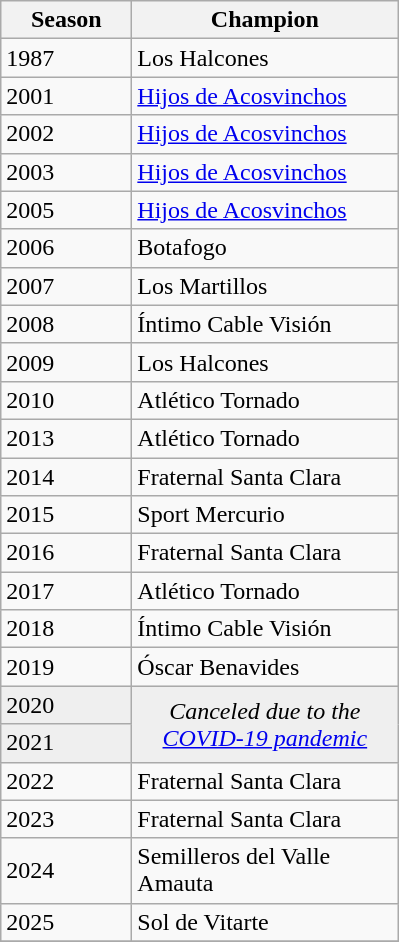<table class="wikitable sortable">
<tr>
<th width=80px>Season</th>
<th width=170px>Champion</th>
</tr>
<tr>
<td>1987</td>
<td>Los Halcones</td>
</tr>
<tr>
<td>2001</td>
<td><a href='#'>Hijos de Acosvinchos</a></td>
</tr>
<tr>
<td>2002</td>
<td><a href='#'>Hijos de Acosvinchos</a></td>
</tr>
<tr>
<td>2003</td>
<td><a href='#'>Hijos de Acosvinchos</a></td>
</tr>
<tr>
<td>2005</td>
<td><a href='#'>Hijos de Acosvinchos</a></td>
</tr>
<tr>
<td>2006</td>
<td>Botafogo</td>
</tr>
<tr>
<td>2007</td>
<td>Los Martillos</td>
</tr>
<tr>
<td>2008</td>
<td>Íntimo Cable Visión</td>
</tr>
<tr>
<td>2009</td>
<td>Los Halcones</td>
</tr>
<tr>
<td>2010</td>
<td>Atlético Tornado</td>
</tr>
<tr>
<td>2013</td>
<td>Atlético Tornado</td>
</tr>
<tr>
<td>2014</td>
<td>Fraternal Santa Clara</td>
</tr>
<tr>
<td>2015</td>
<td>Sport Mercurio</td>
</tr>
<tr>
<td>2016</td>
<td>Fraternal Santa Clara</td>
</tr>
<tr>
<td>2017</td>
<td>Atlético Tornado</td>
</tr>
<tr>
<td>2018</td>
<td>Íntimo Cable Visión</td>
</tr>
<tr>
<td>2019</td>
<td>Óscar Benavides</td>
</tr>
<tr bgcolor=#efefef>
<td>2020</td>
<td rowspan=2 colspan="1" align=center><em>Canceled due to the <a href='#'>COVID-19 pandemic</a></em></td>
</tr>
<tr bgcolor=#efefef>
<td>2021</td>
</tr>
<tr>
<td>2022</td>
<td>Fraternal Santa Clara</td>
</tr>
<tr>
<td>2023</td>
<td>Fraternal Santa Clara</td>
</tr>
<tr>
<td>2024</td>
<td>Semilleros del Valle Amauta</td>
</tr>
<tr>
<td>2025</td>
<td>Sol de Vitarte</td>
</tr>
<tr>
</tr>
</table>
